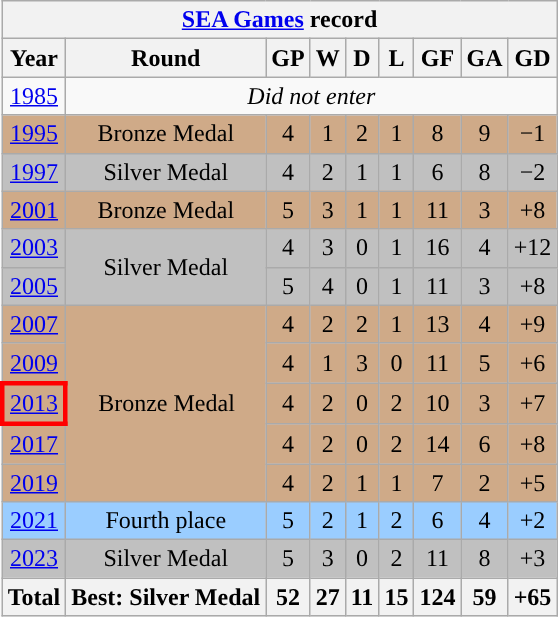<table class="wikitable" style="text-align: center;">
<tr>
<th colspan=9><a href='#'>SEA Games</a> record</th>
</tr>
<tr>
<th>Year</th>
<th>Round</th>
<th>GP</th>
<th>W</th>
<th>D</th>
<th>L</th>
<th>GF</th>
<th>GA</th>
<th>GD</th>
</tr>
<tr>
<td> <a href='#'>1985</a></td>
<td colspan=8><em>Did not enter</em></td>
</tr>
<tr style="background:#cfaa88;">
<td> <a href='#'>1995</a></td>
<td>Bronze Medal</td>
<td>4</td>
<td>1</td>
<td>2</td>
<td>1</td>
<td>8</td>
<td>9</td>
<td>−1</td>
</tr>
<tr style="background:Silver;">
<td> <a href='#'>1997</a></td>
<td>Silver Medal</td>
<td>4</td>
<td>2</td>
<td>1</td>
<td>1</td>
<td>6</td>
<td>8</td>
<td>−2</td>
</tr>
<tr style="background:#cfaa88;">
<td> <a href='#'>2001</a></td>
<td>Bronze Medal</td>
<td>5</td>
<td>3</td>
<td>1</td>
<td>1</td>
<td>11</td>
<td>3</td>
<td>+8</td>
</tr>
<tr style="background:Silver;">
<td> <a href='#'>2003</a></td>
<td rowspan=2>Silver Medal</td>
<td>4</td>
<td>3</td>
<td>0</td>
<td>1</td>
<td>16</td>
<td>4</td>
<td>+12</td>
</tr>
<tr style="background:Silver;">
<td> <a href='#'>2005</a></td>
<td>5</td>
<td>4</td>
<td>0</td>
<td>1</td>
<td>11</td>
<td>3</td>
<td>+8</td>
</tr>
<tr style="background:#cfaa88;">
<td> <a href='#'>2007</a></td>
<td rowspan=5>Bronze Medal</td>
<td>4</td>
<td>2</td>
<td>2</td>
<td>1</td>
<td>13</td>
<td>4</td>
<td>+9</td>
</tr>
<tr style="background:#cfaa88;">
<td> <a href='#'>2009</a></td>
<td>4</td>
<td>1</td>
<td>3</td>
<td>0</td>
<td>11</td>
<td>5</td>
<td>+6</td>
</tr>
<tr style="background:#cfaa88;">
<td style="border: 3px solid red"> <a href='#'>2013</a></td>
<td>4</td>
<td>2</td>
<td>0</td>
<td>2</td>
<td>10</td>
<td>3</td>
<td>+7</td>
</tr>
<tr style="background:#cfaa88;">
<td> <a href='#'>2017</a></td>
<td>4</td>
<td>2</td>
<td>0</td>
<td>2</td>
<td>14</td>
<td>6</td>
<td>+8</td>
</tr>
<tr style="background:#cfaa88;">
<td> <a href='#'>2019</a></td>
<td>4</td>
<td>2</td>
<td>1</td>
<td>1</td>
<td>7</td>
<td>2</td>
<td>+5</td>
</tr>
<tr style="background:#9acdff;">
<td> <a href='#'>2021</a></td>
<td>Fourth place</td>
<td>5</td>
<td>2</td>
<td>1</td>
<td>2</td>
<td>6</td>
<td>4</td>
<td>+2</td>
</tr>
<tr style="background:Silver;">
<td> <a href='#'>2023</a></td>
<td>Silver Medal</td>
<td>5</td>
<td>3</td>
<td>0</td>
<td>2</td>
<td>11</td>
<td>8</td>
<td>+3</td>
</tr>
<tr>
<th><strong>Total</strong></th>
<th><strong>Best: Silver Medal</strong></th>
<th>52</th>
<th>27</th>
<th>11</th>
<th>15</th>
<th>124</th>
<th>59</th>
<th>+65</th>
</tr>
</table>
